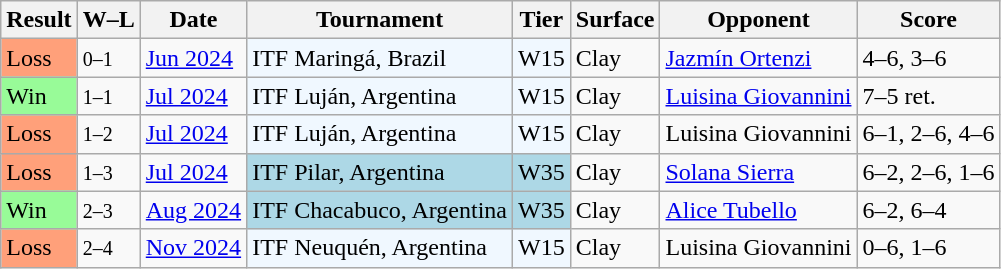<table class="sortable wikitable">
<tr>
<th>Result</th>
<th class="unsortable">W–L</th>
<th>Date</th>
<th>Tournament</th>
<th>Tier</th>
<th>Surface</th>
<th>Opponent</th>
<th class="unsortable">Score</th>
</tr>
<tr>
<td style="background:#ffa07a;">Loss</td>
<td><small>0–1</small></td>
<td><a href='#'>Jun 2024</a></td>
<td style="background:#f0f8ff;">ITF Maringá, Brazil</td>
<td style="background:#f0f8ff;">W15</td>
<td>Clay</td>
<td> <a href='#'>Jazmín Ortenzi</a></td>
<td>4–6, 3–6</td>
</tr>
<tr>
<td style="background:#98fb98;">Win</td>
<td><small>1–1</small></td>
<td><a href='#'>Jul 2024</a></td>
<td style="background:#f0f8ff;">ITF Luján, Argentina</td>
<td style="background:#f0f8ff;">W15</td>
<td>Clay</td>
<td> <a href='#'>Luisina Giovannini</a></td>
<td>7–5 ret.</td>
</tr>
<tr>
<td style="background:#ffa07a;">Loss</td>
<td><small>1–2</small></td>
<td><a href='#'>Jul 2024</a></td>
<td style="background:#f0f8ff;">ITF Luján, Argentina</td>
<td style="background:#f0f8ff;">W15</td>
<td>Clay</td>
<td> Luisina Giovannini</td>
<td>6–1, 2–6, 4–6</td>
</tr>
<tr>
<td style="background:#ffa07a;">Loss</td>
<td><small>1–3</small></td>
<td><a href='#'>Jul 2024</a></td>
<td style="background:lightblue;">ITF Pilar, Argentina</td>
<td style="background:lightblue;">W35</td>
<td>Clay</td>
<td> <a href='#'>Solana Sierra</a></td>
<td>6–2, 2–6, 1–6</td>
</tr>
<tr>
<td style="background:#98fb98;">Win</td>
<td><small>2–3</small></td>
<td><a href='#'>Aug 2024</a></td>
<td style="background:lightblue;">ITF Chacabuco, Argentina</td>
<td style="background:lightblue;">W35</td>
<td>Clay</td>
<td> <a href='#'>Alice Tubello</a></td>
<td>6–2, 6–4</td>
</tr>
<tr>
<td style="background:#ffa07a;">Loss</td>
<td><small>2–4</small></td>
<td><a href='#'>Nov 2024</a></td>
<td style="background:#f0f8ff;">ITF Neuquén, Argentina</td>
<td style="background:#f0f8ff;">W15</td>
<td>Clay</td>
<td> Luisina Giovannini</td>
<td>0–6, 1–6</td>
</tr>
</table>
